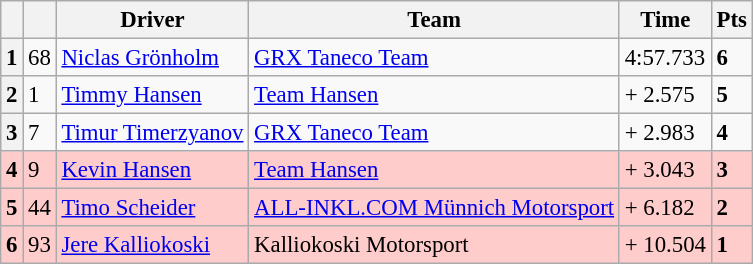<table class="wikitable" style="font-size:95%">
<tr>
<th></th>
<th></th>
<th>Driver</th>
<th>Team</th>
<th>Time</th>
<th>Pts</th>
</tr>
<tr>
<th>1</th>
<td>68</td>
<td> <a href='#'>Niclas Grönholm</a></td>
<td><a href='#'>GRX Taneco Team</a></td>
<td>4:57.733</td>
<td><strong>6</strong></td>
</tr>
<tr>
<th>2</th>
<td>1</td>
<td> <a href='#'>Timmy Hansen</a></td>
<td><a href='#'>Team Hansen</a></td>
<td>+ 2.575</td>
<td><strong>5</strong></td>
</tr>
<tr>
<th>3</th>
<td>7</td>
<td> <a href='#'>Timur Timerzyanov</a></td>
<td><a href='#'>GRX Taneco Team</a></td>
<td>+ 2.983</td>
<td><strong>4</strong></td>
</tr>
<tr>
<th style="background:#ffcccc;">4</th>
<td style="background:#ffcccc;">9</td>
<td style="background:#ffcccc;"> <a href='#'>Kevin Hansen</a></td>
<td style="background:#ffcccc;"><a href='#'>Team Hansen</a></td>
<td style="background:#ffcccc;">+ 3.043</td>
<td style="background:#ffcccc;"><strong>3</strong></td>
</tr>
<tr>
<th style="background:#ffcccc;">5</th>
<td style="background:#ffcccc;">44</td>
<td style="background:#ffcccc;"> <a href='#'>Timo Scheider</a></td>
<td style="background:#ffcccc;"><a href='#'>ALL-INKL.COM Münnich Motorsport</a></td>
<td style="background:#ffcccc;">+ 6.182</td>
<td style="background:#ffcccc;"><strong>2</strong></td>
</tr>
<tr>
<th style="background:#ffcccc;">6</th>
<td style="background:#ffcccc;">93</td>
<td style="background:#ffcccc;"> <a href='#'>Jere Kalliokoski</a></td>
<td style="background:#ffcccc;">Kalliokoski Motorsport</td>
<td style="background:#ffcccc;">+ 10.504</td>
<td style="background:#ffcccc;"><strong>1</strong></td>
</tr>
</table>
